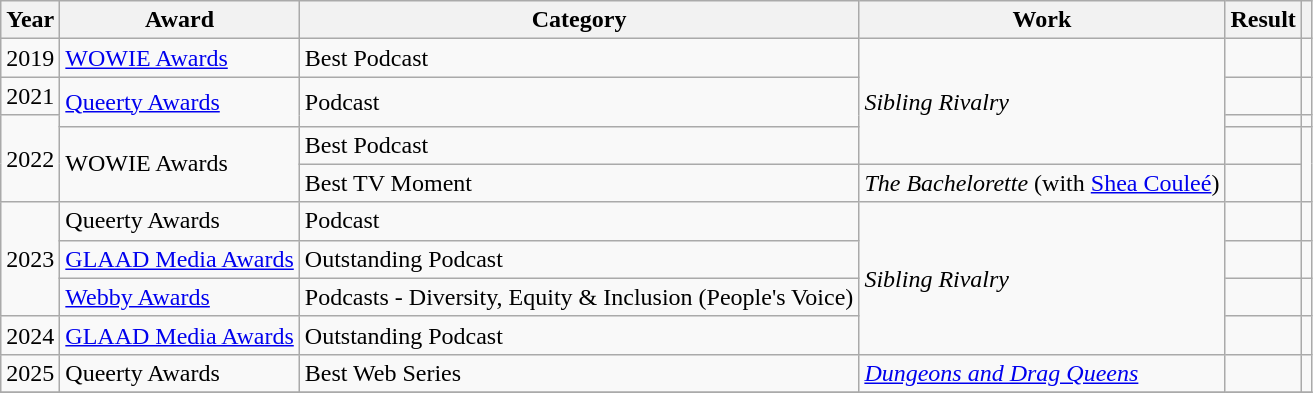<table class="wikitable">
<tr>
<th>Year</th>
<th>Award</th>
<th>Category</th>
<th>Work</th>
<th>Result</th>
<th></th>
</tr>
<tr>
<td>2019</td>
<td><a href='#'>WOWIE Awards</a></td>
<td>Best Podcast</td>
<td rowspan="4"><em>Sibling Rivalry</em></td>
<td></td>
</tr>
<tr>
<td>2021</td>
<td rowspan="2"><a href='#'>Queerty Awards</a></td>
<td rowspan="2">Podcast</td>
<td></td>
<td></td>
</tr>
<tr>
<td rowspan="3">2022</td>
<td></td>
<td></td>
</tr>
<tr>
<td rowspan="2">WOWIE Awards</td>
<td>Best Podcast</td>
<td></td>
<td rowspan="2"></td>
</tr>
<tr>
<td>Best TV Moment</td>
<td><em>The Bachelorette</em> (with <a href='#'>Shea Couleé</a>)</td>
<td></td>
</tr>
<tr>
<td rowspan="3">2023</td>
<td>Queerty Awards</td>
<td>Podcast</td>
<td rowspan="4"><em>Sibling Rivalry</em></td>
<td></td>
<td></td>
</tr>
<tr>
<td><a href='#'>GLAAD Media Awards</a></td>
<td>Outstanding Podcast</td>
<td></td>
<td></td>
</tr>
<tr>
<td><a href='#'>Webby Awards</a></td>
<td>Podcasts - Diversity, Equity & Inclusion (People's Voice)</td>
<td></td>
<td></td>
</tr>
<tr>
<td>2024</td>
<td><a href='#'>GLAAD Media Awards</a></td>
<td>Outstanding Podcast</td>
<td></td>
<td></td>
</tr>
<tr>
<td>2025</td>
<td>Queerty Awards</td>
<td>Best Web Series</td>
<td><em><a href='#'>Dungeons and Drag Queens</a></em></td>
<td></td>
<td></td>
</tr>
<tr>
</tr>
</table>
